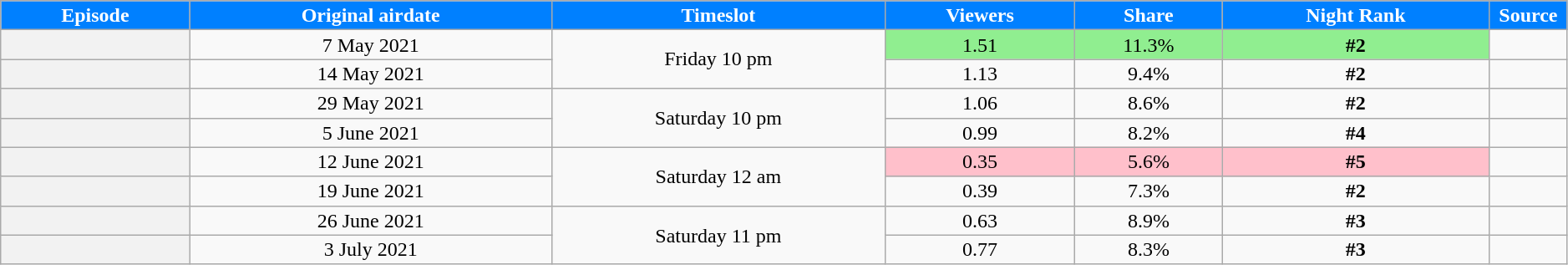<table class="wikitable plainrowheaders" style="text-align:center; line-height:16px; width:99%;">
<tr>
<th scope="col" style="background:#0080FF; color:white;">Episode</th>
<th scope="col" style="background:#0080FF; color:white;">Original airdate</th>
<th scope="col" style="background:#0080FF; color:white;">Timeslot</th>
<th style="background:#0080FF; color:white;">Viewers<br></th>
<th style="background:#0080FF; color:white;">Share</th>
<th style="background:#0080FF; color:white;">Night Rank</th>
<th scope="col" style="background:#0080FF; color:white; width:05%;">Source</th>
</tr>
<tr>
<th scope="row" style="text-align:center"></th>
<td>7 May 2021</td>
<td rowspan=2>Friday 10 pm</td>
<td bgcolor=#90EE90>1.51</td>
<td bgcolor=#90EE90>11.3%</td>
<td bgcolor=#90EE90><strong>#2</strong></td>
<td></td>
</tr>
<tr>
<th scope="row" style="text-align:center"></th>
<td>14 May 2021</td>
<td>1.13</td>
<td>9.4%</td>
<td><strong>#2</strong></td>
<td></td>
</tr>
<tr>
<th scope="row" style="text-align:center"></th>
<td>29 May 2021</td>
<td rowspan=2>Saturday 10 pm</td>
<td>1.06</td>
<td>8.6%</td>
<td><strong>#2</strong></td>
<td></td>
</tr>
<tr>
<th scope="row" style="text-align:center"></th>
<td>5 June 2021</td>
<td>0.99</td>
<td>8.2%</td>
<td><strong>#4</strong></td>
<td></td>
</tr>
<tr>
<th scope="row" style="text-align:center"></th>
<td>12 June 2021</td>
<td rowspan=2>Saturday 12 am</td>
<td bgcolor=#FFC0CB>0.35</td>
<td bgcolor=#FFC0CB>5.6%</td>
<td bgcolor=#FFC0CB><strong>#5</strong></td>
<td></td>
</tr>
<tr>
<th scope="row" style="text-align:center"></th>
<td>19 June 2021</td>
<td>0.39</td>
<td>7.3%</td>
<td><strong>#2</strong></td>
<td></td>
</tr>
<tr>
<th scope="row" style="text-align:center"></th>
<td>26 June 2021</td>
<td rowspan=2>Saturday 11 pm</td>
<td>0.63</td>
<td>8.9%</td>
<td><strong>#3</strong></td>
<td></td>
</tr>
<tr>
<th scope="row" style="text-align:center"></th>
<td>3 July 2021</td>
<td>0.77</td>
<td>8.3%</td>
<td><strong>#3</strong></td>
<td></td>
</tr>
</table>
